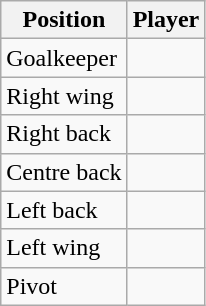<table class="wikitable">
<tr>
<th>Position</th>
<th>Player</th>
</tr>
<tr>
<td>Goalkeeper</td>
<td></td>
</tr>
<tr>
<td>Right wing</td>
<td></td>
</tr>
<tr>
<td>Right back</td>
<td></td>
</tr>
<tr>
<td>Centre back</td>
<td></td>
</tr>
<tr>
<td>Left back</td>
<td></td>
</tr>
<tr>
<td>Left wing</td>
<td></td>
</tr>
<tr>
<td>Pivot</td>
<td></td>
</tr>
</table>
